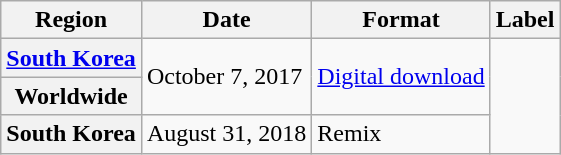<table class="wikitable plainrowheaders">
<tr>
<th>Region</th>
<th>Date</th>
<th>Format</th>
<th>Label</th>
</tr>
<tr>
<th scope="row"><a href='#'>South Korea</a></th>
<td rowspan="2">October 7, 2017</td>
<td rowspan="2"><a href='#'>Digital download</a></td>
<td rowspan="3"></td>
</tr>
<tr>
<th scope="row">Worldwide</th>
</tr>
<tr>
<th scope="row">South Korea</th>
<td rowspan="2">August 31, 2018</td>
<td rowspan="2">Remix</td>
</tr>
</table>
